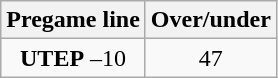<table class="wikitable">
<tr align="center">
<th style=>Pregame line</th>
<th style=>Over/under</th>
</tr>
<tr align="center">
<td><strong>UTEP</strong> –10</td>
<td>47</td>
</tr>
</table>
